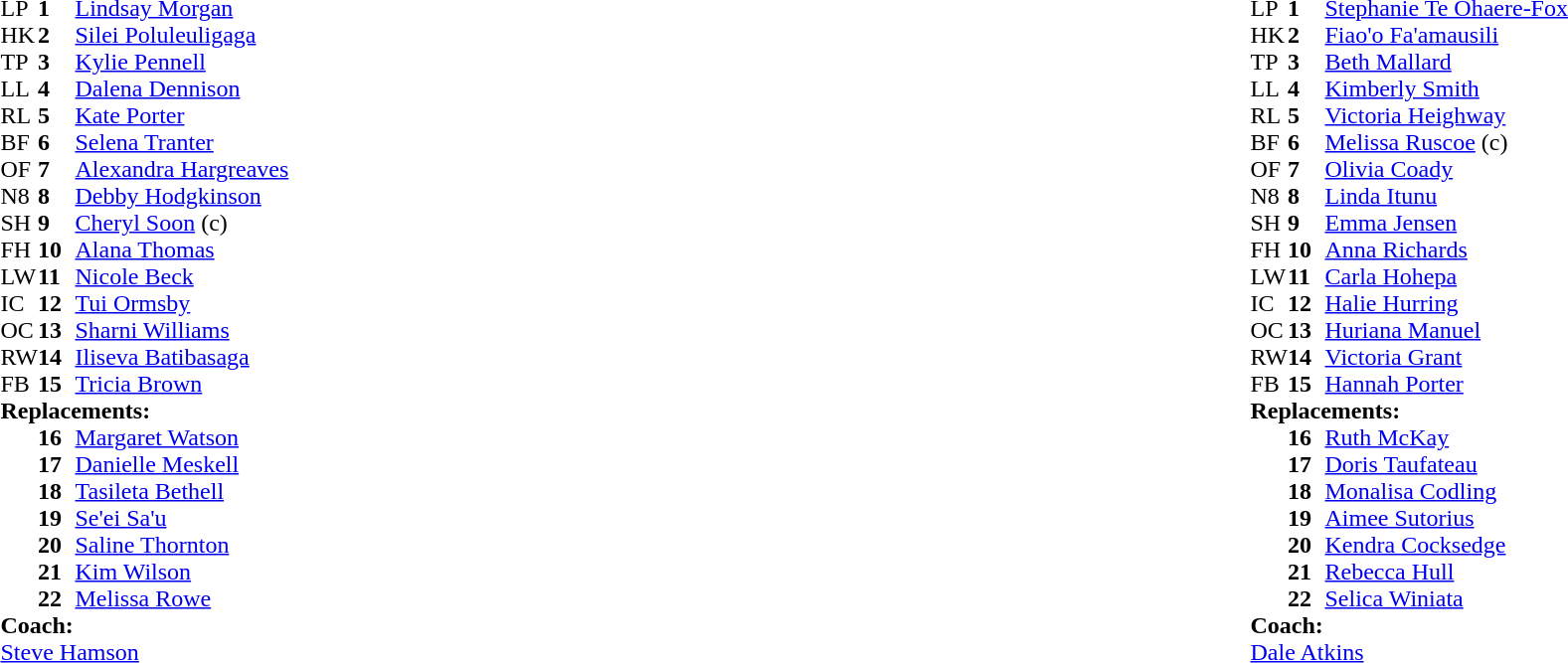<table style="width:100%">
<tr>
<td style="vertical-align:top; width:50%"><br><table cellpadding="0" cellspacing="0">
<tr>
<th width="25"></th>
<th width="25"></th>
</tr>
<tr>
<td>LP</td>
<td><strong>1</strong></td>
<td><a href='#'>Lindsay Morgan</a></td>
<td></td>
<td></td>
</tr>
<tr>
<td>HK</td>
<td><strong>2</strong></td>
<td><a href='#'>Silei Poluleuligaga</a></td>
<td></td>
<td></td>
</tr>
<tr>
<td>TP</td>
<td><strong>3</strong></td>
<td><a href='#'>Kylie Pennell</a></td>
<td></td>
<td></td>
</tr>
<tr>
<td>LL</td>
<td><strong>4</strong></td>
<td><a href='#'>Dalena Dennison</a></td>
<td></td>
<td></td>
</tr>
<tr>
<td>RL</td>
<td><strong>5</strong></td>
<td><a href='#'>Kate Porter</a></td>
<td></td>
<td></td>
</tr>
<tr>
<td>BF</td>
<td><strong>6</strong></td>
<td><a href='#'>Selena Tranter</a></td>
<td></td>
<td></td>
</tr>
<tr>
<td>OF</td>
<td><strong>7</strong></td>
<td><a href='#'>Alexandra Hargreaves</a></td>
<td></td>
<td></td>
</tr>
<tr>
<td>N8</td>
<td><strong>8</strong></td>
<td><a href='#'>Debby Hodgkinson</a></td>
<td></td>
<td></td>
</tr>
<tr>
<td>SH</td>
<td><strong>9</strong></td>
<td><a href='#'>Cheryl Soon</a> (c)</td>
<td></td>
<td></td>
</tr>
<tr>
<td>FH</td>
<td><strong>10</strong></td>
<td><a href='#'>Alana Thomas</a></td>
<td></td>
<td></td>
</tr>
<tr>
<td>LW</td>
<td><strong>11</strong></td>
<td><a href='#'>Nicole Beck</a></td>
<td></td>
<td></td>
</tr>
<tr>
<td>IC</td>
<td><strong>12</strong></td>
<td><a href='#'>Tui Ormsby</a></td>
<td></td>
<td></td>
</tr>
<tr>
<td>OC</td>
<td><strong>13</strong></td>
<td><a href='#'>Sharni Williams</a></td>
<td></td>
<td></td>
</tr>
<tr>
<td>RW</td>
<td><strong>14</strong></td>
<td><a href='#'>Iliseva Batibasaga</a></td>
<td></td>
<td></td>
</tr>
<tr>
<td>FB</td>
<td><strong>15</strong></td>
<td><a href='#'>Tricia Brown</a></td>
<td></td>
<td></td>
</tr>
<tr>
<td colspan="3"><strong>Replacements:</strong></td>
</tr>
<tr>
<td></td>
<td><strong>16</strong></td>
<td><a href='#'>Margaret Watson</a></td>
<td></td>
<td></td>
</tr>
<tr>
<td></td>
<td><strong>17</strong></td>
<td><a href='#'>Danielle Meskell</a></td>
<td></td>
<td></td>
</tr>
<tr>
<td></td>
<td><strong>18</strong></td>
<td><a href='#'>Tasileta Bethell</a></td>
<td></td>
<td></td>
</tr>
<tr>
<td></td>
<td><strong>19</strong></td>
<td><a href='#'>Se'ei Sa'u</a></td>
<td></td>
<td></td>
</tr>
<tr>
<td></td>
<td><strong>20</strong></td>
<td><a href='#'>Saline Thornton</a></td>
<td></td>
<td></td>
</tr>
<tr>
<td></td>
<td><strong>21</strong></td>
<td><a href='#'>Kim Wilson</a></td>
<td></td>
<td></td>
</tr>
<tr>
<td></td>
<td><strong>22</strong></td>
<td><a href='#'>Melissa Rowe</a></td>
<td></td>
<td></td>
</tr>
<tr>
<td colspan="3"><strong>Coach:</strong></td>
</tr>
<tr>
<td colspan="4"> <a href='#'>Steve Hamson</a></td>
</tr>
</table>
</td>
<td width="50%" valign="top"><br><table cellpadding="0" cellspacing="0" style="margin:auto">
<tr>
<th width="25"></th>
<th width="25"></th>
</tr>
<tr>
<td>LP</td>
<td><strong>1</strong></td>
<td><a href='#'>Stephanie Te Ohaere-Fox</a></td>
<td></td>
<td></td>
</tr>
<tr>
<td>HK</td>
<td><strong>2</strong></td>
<td><a href='#'>Fiao'o Fa'amausili</a></td>
<td></td>
<td></td>
</tr>
<tr>
<td>TP</td>
<td><strong>3</strong></td>
<td><a href='#'>Beth Mallard</a></td>
<td></td>
<td></td>
</tr>
<tr>
<td>LL</td>
<td><strong>4</strong></td>
<td><a href='#'>Kimberly Smith</a></td>
<td></td>
<td></td>
</tr>
<tr>
<td>RL</td>
<td><strong>5</strong></td>
<td><a href='#'>Victoria Heighway</a></td>
<td></td>
<td></td>
</tr>
<tr>
<td>BF</td>
<td><strong>6</strong></td>
<td><a href='#'>Melissa Ruscoe</a> (c)</td>
<td></td>
<td></td>
</tr>
<tr>
<td>OF</td>
<td><strong>7</strong></td>
<td><a href='#'>Olivia Coady</a></td>
<td></td>
<td></td>
</tr>
<tr>
<td>N8</td>
<td><strong>8</strong></td>
<td><a href='#'>Linda Itunu</a></td>
<td></td>
<td></td>
</tr>
<tr>
<td>SH</td>
<td><strong>9</strong></td>
<td><a href='#'>Emma Jensen</a></td>
<td></td>
<td></td>
</tr>
<tr>
<td>FH</td>
<td><strong>10</strong></td>
<td><a href='#'>Anna Richards</a></td>
<td></td>
<td></td>
</tr>
<tr>
<td>LW</td>
<td><strong>11</strong></td>
<td><a href='#'>Carla Hohepa</a></td>
<td></td>
<td></td>
</tr>
<tr>
<td>IC</td>
<td><strong>12</strong></td>
<td><a href='#'>Halie Hurring</a></td>
<td></td>
<td></td>
</tr>
<tr>
<td>OC</td>
<td><strong>13</strong></td>
<td><a href='#'>Huriana Manuel</a></td>
<td></td>
<td></td>
</tr>
<tr>
<td>RW</td>
<td><strong>14</strong></td>
<td><a href='#'>Victoria Grant</a></td>
<td></td>
<td></td>
</tr>
<tr>
<td>FB</td>
<td><strong>15</strong></td>
<td><a href='#'>Hannah Porter</a></td>
<td></td>
<td></td>
</tr>
<tr>
<td colspan="3"><strong>Replacements:</strong></td>
</tr>
<tr>
<td></td>
<td><strong>16</strong></td>
<td><a href='#'>Ruth McKay</a></td>
<td></td>
<td></td>
</tr>
<tr>
<td></td>
<td><strong>17</strong></td>
<td><a href='#'>Doris Taufateau</a></td>
<td></td>
<td></td>
</tr>
<tr>
<td></td>
<td><strong>18</strong></td>
<td><a href='#'>Monalisa Codling</a></td>
<td></td>
<td></td>
</tr>
<tr>
<td></td>
<td><strong>19</strong></td>
<td><a href='#'>Aimee Sutorius</a></td>
<td></td>
<td></td>
</tr>
<tr>
<td></td>
<td><strong>20</strong></td>
<td><a href='#'>Kendra Cocksedge</a></td>
<td></td>
<td></td>
</tr>
<tr>
<td></td>
<td><strong>21</strong></td>
<td><a href='#'>Rebecca Hull</a></td>
<td></td>
<td></td>
</tr>
<tr>
<td></td>
<td><strong>22</strong></td>
<td><a href='#'>Selica Winiata</a></td>
<td></td>
<td></td>
</tr>
<tr>
<td colspan="3"><strong>Coach:</strong></td>
</tr>
<tr>
<td colspan="4"> <a href='#'>Dale Atkins</a></td>
</tr>
</table>
</td>
</tr>
</table>
